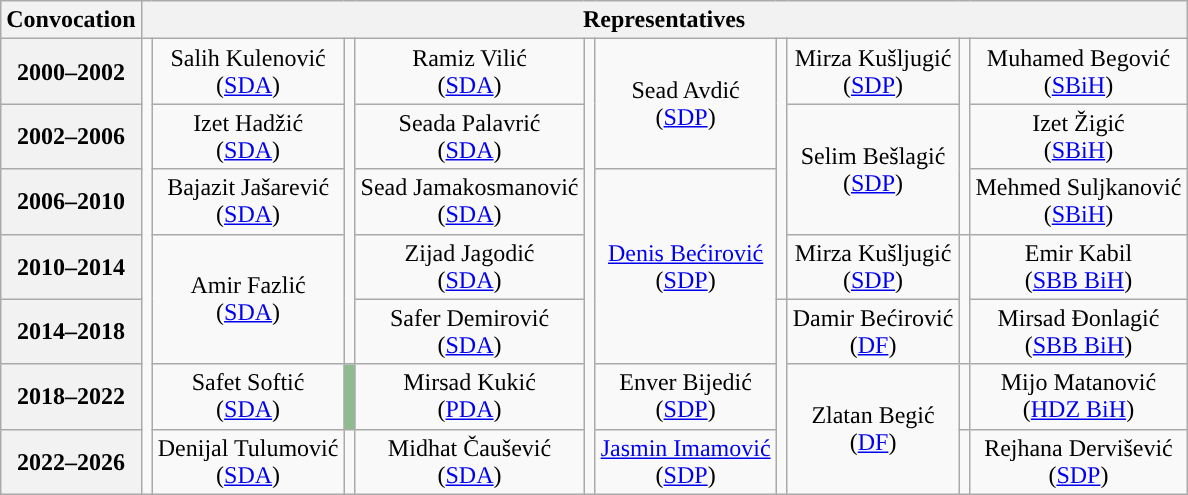<table class="wikitable" style="text-align:center">
<tr>
<th>Convocation</th>
<th colspan=10>Representatives</th>
</tr>
<tr>
<th>2000–2002</th>
<td rowspan=7; style="background-color: "></td>
<td>Salih Kulenović<br>(<a href='#'>SDA</a>)</td>
<td rowspan=5; style="background-color: "></td>
<td>Ramiz Vilić<br>(<a href='#'>SDA</a>)</td>
<td rowspan=7; style="background-color: "></td>
<td rowspan=2>Sead Avdić<br>(<a href='#'>SDP</a>)</td>
<td rowspan=4; style="background-color: "></td>
<td>Mirza Kušljugić<br>(<a href='#'>SDP</a>)</td>
<td rowspan=3; style="background-color: "></td>
<td>Muhamed Begović<br>(<a href='#'>SBiH</a>)</td>
</tr>
<tr>
<th>2002–2006</th>
<td>Izet Hadžić<br>(<a href='#'>SDA</a>)</td>
<td>Seada Palavrić<br>(<a href='#'>SDA</a>)</td>
<td rowspan=2>Selim Bešlagić<br>(<a href='#'>SDP</a>)</td>
<td>Izet Žigić<br>(<a href='#'>SBiH</a>)</td>
</tr>
<tr>
<th>2006–2010</th>
<td>Bajazit Jašarević<br>(<a href='#'>SDA</a>)</td>
<td>Sead Jamakosmanović<br>(<a href='#'>SDA</a>)</td>
<td rowspan=3><a href='#'>Denis Bećirović</a><br>(<a href='#'>SDP</a>)</td>
<td>Mehmed Suljkanović<br>(<a href='#'>SBiH</a>)</td>
</tr>
<tr>
<th>2010–2014</th>
<td rowspan=2>Amir Fazlić<br>(<a href='#'>SDA</a>)</td>
<td>Zijad Jagodić<br>(<a href='#'>SDA</a>)</td>
<td>Mirza Kušljugić<br>(<a href='#'>SDP</a>)</td>
<td rowspan=2; style="background-color: "></td>
<td>Emir Kabil<br>(<a href='#'>SBB BiH</a>)</td>
</tr>
<tr>
<th>2014–2018</th>
<td>Safer Demirović<br>(<a href='#'>SDA</a>)</td>
<td rowspan=3; style="background-color: "></td>
<td>Damir Bećirović<br>(<a href='#'>DF</a>)</td>
<td>Mirsad Ðonlagić<br>(<a href='#'>SBB BiH</a>)</td>
</tr>
<tr>
<th>2018–2022</th>
<td>Safet Softić<br>(<a href='#'>SDA</a>)</td>
<td rowspan=1; style="background-color: #8fbc8f"></td>
<td>Mirsad Kukić<br>(<a href='#'>PDA</a>)</td>
<td>Enver Bijedić<br>(<a href='#'>SDP</a>)</td>
<td rowspan=2>Zlatan Begić<br>(<a href='#'>DF</a>)</td>
<td rowspan=1; style="background-color: "></td>
<td>Mijo Matanović<br>(<a href='#'>HDZ BiH</a>)</td>
</tr>
<tr>
<th>2022–2026</th>
<td>Denijal Tulumović<br>(<a href='#'>SDA</a>)</td>
<td rowspan=1; style="background-color: "></td>
<td>Midhat Čaušević<br>(<a href='#'>SDA</a>)</td>
<td><a href='#'>Jasmin Imamović</a><br>(<a href='#'>SDP</a>)</td>
<td rowspan=1; style="background-color: "></td>
<td>Rejhana Dervišević<br>(<a href='#'>SDP</a>)</td>
</tr>
</table>
